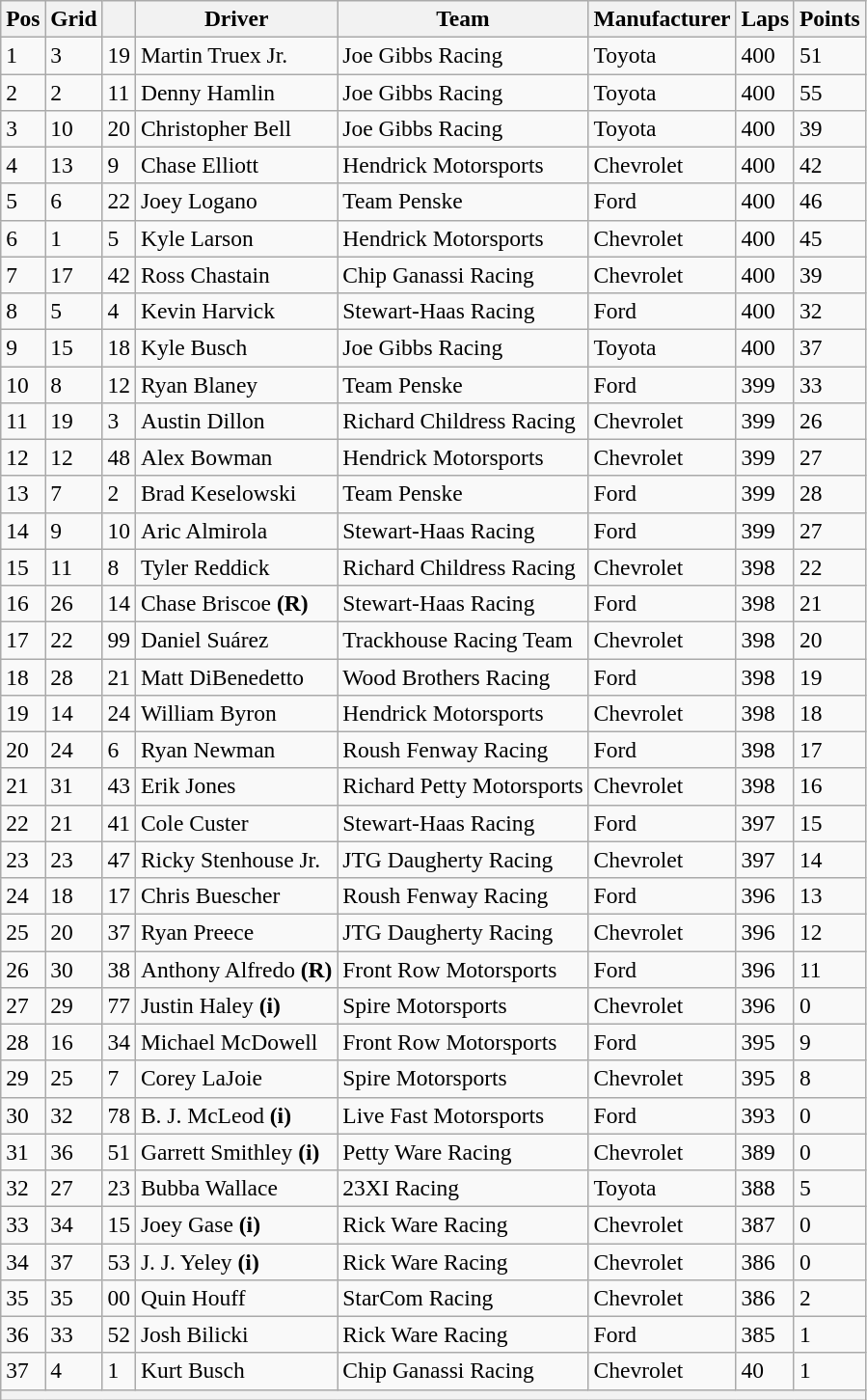<table class="wikitable" style="font-size:98%">
<tr>
<th>Pos</th>
<th>Grid</th>
<th></th>
<th>Driver</th>
<th>Team</th>
<th>Manufacturer</th>
<th>Laps</th>
<th>Points</th>
</tr>
<tr>
<td>1</td>
<td>3</td>
<td>19</td>
<td>Martin Truex Jr.</td>
<td>Joe Gibbs Racing</td>
<td>Toyota</td>
<td>400</td>
<td>51</td>
</tr>
<tr>
<td>2</td>
<td>2</td>
<td>11</td>
<td>Denny Hamlin</td>
<td>Joe Gibbs Racing</td>
<td>Toyota</td>
<td>400</td>
<td>55</td>
</tr>
<tr>
<td>3</td>
<td>10</td>
<td>20</td>
<td>Christopher Bell</td>
<td>Joe Gibbs Racing</td>
<td>Toyota</td>
<td>400</td>
<td>39</td>
</tr>
<tr>
<td>4</td>
<td>13</td>
<td>9</td>
<td>Chase Elliott</td>
<td>Hendrick Motorsports</td>
<td>Chevrolet</td>
<td>400</td>
<td>42</td>
</tr>
<tr>
<td>5</td>
<td>6</td>
<td>22</td>
<td>Joey Logano</td>
<td>Team Penske</td>
<td>Ford</td>
<td>400</td>
<td>46</td>
</tr>
<tr>
<td>6</td>
<td>1</td>
<td>5</td>
<td>Kyle Larson</td>
<td>Hendrick Motorsports</td>
<td>Chevrolet</td>
<td>400</td>
<td>45</td>
</tr>
<tr>
<td>7</td>
<td>17</td>
<td>42</td>
<td>Ross Chastain</td>
<td>Chip Ganassi Racing</td>
<td>Chevrolet</td>
<td>400</td>
<td>39</td>
</tr>
<tr>
<td>8</td>
<td>5</td>
<td>4</td>
<td>Kevin Harvick</td>
<td>Stewart-Haas Racing</td>
<td>Ford</td>
<td>400</td>
<td>32</td>
</tr>
<tr>
<td>9</td>
<td>15</td>
<td>18</td>
<td>Kyle Busch</td>
<td>Joe Gibbs Racing</td>
<td>Toyota</td>
<td>400</td>
<td>37</td>
</tr>
<tr>
<td>10</td>
<td>8</td>
<td>12</td>
<td>Ryan Blaney</td>
<td>Team Penske</td>
<td>Ford</td>
<td>399</td>
<td>33</td>
</tr>
<tr>
<td>11</td>
<td>19</td>
<td>3</td>
<td>Austin Dillon</td>
<td>Richard Childress Racing</td>
<td>Chevrolet</td>
<td>399</td>
<td>26</td>
</tr>
<tr>
<td>12</td>
<td>12</td>
<td>48</td>
<td>Alex Bowman</td>
<td>Hendrick Motorsports</td>
<td>Chevrolet</td>
<td>399</td>
<td>27</td>
</tr>
<tr>
<td>13</td>
<td>7</td>
<td>2</td>
<td>Brad Keselowski</td>
<td>Team Penske</td>
<td>Ford</td>
<td>399</td>
<td>28</td>
</tr>
<tr>
<td>14</td>
<td>9</td>
<td>10</td>
<td>Aric Almirola</td>
<td>Stewart-Haas Racing</td>
<td>Ford</td>
<td>399</td>
<td>27</td>
</tr>
<tr>
<td>15</td>
<td>11</td>
<td>8</td>
<td>Tyler Reddick</td>
<td>Richard Childress Racing</td>
<td>Chevrolet</td>
<td>398</td>
<td>22</td>
</tr>
<tr>
<td>16</td>
<td>26</td>
<td>14</td>
<td>Chase Briscoe <strong>(R)</strong></td>
<td>Stewart-Haas Racing</td>
<td>Ford</td>
<td>398</td>
<td>21</td>
</tr>
<tr>
<td>17</td>
<td>22</td>
<td>99</td>
<td>Daniel Suárez</td>
<td>Trackhouse Racing Team</td>
<td>Chevrolet</td>
<td>398</td>
<td>20</td>
</tr>
<tr>
<td>18</td>
<td>28</td>
<td>21</td>
<td>Matt DiBenedetto</td>
<td>Wood Brothers Racing</td>
<td>Ford</td>
<td>398</td>
<td>19</td>
</tr>
<tr>
<td>19</td>
<td>14</td>
<td>24</td>
<td>William Byron</td>
<td>Hendrick Motorsports</td>
<td>Chevrolet</td>
<td>398</td>
<td>18</td>
</tr>
<tr>
<td>20</td>
<td>24</td>
<td>6</td>
<td>Ryan Newman</td>
<td>Roush Fenway Racing</td>
<td>Ford</td>
<td>398</td>
<td>17</td>
</tr>
<tr>
<td>21</td>
<td>31</td>
<td>43</td>
<td>Erik Jones</td>
<td>Richard Petty Motorsports</td>
<td>Chevrolet</td>
<td>398</td>
<td>16</td>
</tr>
<tr>
<td>22</td>
<td>21</td>
<td>41</td>
<td>Cole Custer</td>
<td>Stewart-Haas Racing</td>
<td>Ford</td>
<td>397</td>
<td>15</td>
</tr>
<tr>
<td>23</td>
<td>23</td>
<td>47</td>
<td>Ricky Stenhouse Jr.</td>
<td>JTG Daugherty Racing</td>
<td>Chevrolet</td>
<td>397</td>
<td>14</td>
</tr>
<tr>
<td>24</td>
<td>18</td>
<td>17</td>
<td>Chris Buescher</td>
<td>Roush Fenway Racing</td>
<td>Ford</td>
<td>396</td>
<td>13</td>
</tr>
<tr>
<td>25</td>
<td>20</td>
<td>37</td>
<td>Ryan Preece</td>
<td>JTG Daugherty Racing</td>
<td>Chevrolet</td>
<td>396</td>
<td>12</td>
</tr>
<tr>
<td>26</td>
<td>30</td>
<td>38</td>
<td>Anthony Alfredo <strong>(R)</strong></td>
<td>Front Row Motorsports</td>
<td>Ford</td>
<td>396</td>
<td>11</td>
</tr>
<tr>
<td>27</td>
<td>29</td>
<td>77</td>
<td>Justin Haley <strong>(i)</strong></td>
<td>Spire Motorsports</td>
<td>Chevrolet</td>
<td>396</td>
<td>0</td>
</tr>
<tr>
<td>28</td>
<td>16</td>
<td>34</td>
<td>Michael McDowell</td>
<td>Front Row Motorsports</td>
<td>Ford</td>
<td>395</td>
<td>9</td>
</tr>
<tr>
<td>29</td>
<td>25</td>
<td>7</td>
<td>Corey LaJoie</td>
<td>Spire Motorsports</td>
<td>Chevrolet</td>
<td>395</td>
<td>8</td>
</tr>
<tr>
<td>30</td>
<td>32</td>
<td>78</td>
<td>B. J. McLeod <strong>(i)</strong></td>
<td>Live Fast Motorsports</td>
<td>Ford</td>
<td>393</td>
<td>0</td>
</tr>
<tr>
<td>31</td>
<td>36</td>
<td>51</td>
<td>Garrett Smithley <strong>(i)</strong></td>
<td>Petty Ware Racing</td>
<td>Chevrolet</td>
<td>389</td>
<td>0</td>
</tr>
<tr>
<td>32</td>
<td>27</td>
<td>23</td>
<td>Bubba Wallace</td>
<td>23XI Racing</td>
<td>Toyota</td>
<td>388</td>
<td>5</td>
</tr>
<tr>
<td>33</td>
<td>34</td>
<td>15</td>
<td>Joey Gase <strong>(i)</strong></td>
<td>Rick Ware Racing</td>
<td>Chevrolet</td>
<td>387</td>
<td>0</td>
</tr>
<tr>
<td>34</td>
<td>37</td>
<td>53</td>
<td>J. J. Yeley <strong>(i)</strong></td>
<td>Rick Ware Racing</td>
<td>Chevrolet</td>
<td>386</td>
<td>0</td>
</tr>
<tr>
<td>35</td>
<td>35</td>
<td>00</td>
<td>Quin Houff</td>
<td>StarCom Racing</td>
<td>Chevrolet</td>
<td>386</td>
<td>2</td>
</tr>
<tr>
<td>36</td>
<td>33</td>
<td>52</td>
<td>Josh Bilicki</td>
<td>Rick Ware Racing</td>
<td>Ford</td>
<td>385</td>
<td>1</td>
</tr>
<tr>
<td>37</td>
<td>4</td>
<td>1</td>
<td>Kurt Busch</td>
<td>Chip Ganassi Racing</td>
<td>Chevrolet</td>
<td>40</td>
<td>1</td>
</tr>
<tr>
<th colspan="8"></th>
</tr>
</table>
